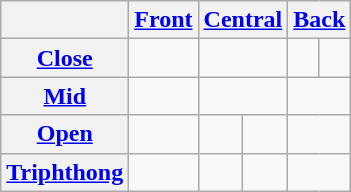<table class="wikitable" style="text-align:center">
<tr>
<th></th>
<th><a href='#'>Front</a></th>
<th colspan="2"><a href='#'>Central</a></th>
<th colspan="2"><a href='#'>Back</a></th>
</tr>
<tr>
<th><a href='#'>Close</a></th>
<td></td>
<td colspan="2"></td>
<td></td>
<td></td>
</tr>
<tr>
<th><a href='#'>Mid</a></th>
<td></td>
<td colspan="2"></td>
<td colspan="2"></td>
</tr>
<tr>
<th><a href='#'>Open</a></th>
<td></td>
<td></td>
<td></td>
<td colspan="2"></td>
</tr>
<tr>
<th><a href='#'>Triphthong</a></th>
<td></td>
<td></td>
<td></td>
<td colspan="2"></td>
</tr>
</table>
